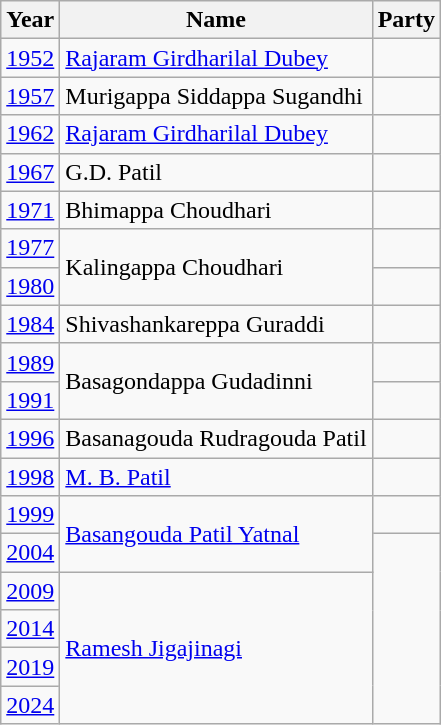<table class="wikitable sortable">
<tr>
<th>Year</th>
<th>Name</th>
<th colspan=2>Party</th>
</tr>
<tr>
<td><a href='#'>1952</a></td>
<td><a href='#'>Rajaram Girdharilal Dubey</a></td>
<td></td>
</tr>
<tr>
<td><a href='#'>1957</a></td>
<td>Murigappa Siddappa Sugandhi</td>
<td></td>
</tr>
<tr>
<td><a href='#'>1962</a></td>
<td><a href='#'>Rajaram Girdharilal Dubey</a></td>
<td></td>
</tr>
<tr>
<td><a href='#'>1967</a></td>
<td>G.D. Patil</td>
<td></td>
</tr>
<tr>
<td><a href='#'>1971</a></td>
<td>Bhimappa Choudhari</td>
<td></td>
</tr>
<tr>
<td><a href='#'>1977</a></td>
<td rowspan="2">Kalingappa Choudhari</td>
</tr>
<tr>
<td><a href='#'>1980</a></td>
<td></td>
</tr>
<tr>
<td><a href='#'>1984</a></td>
<td>Shivashankareppa Guraddi</td>
<td></td>
</tr>
<tr>
<td><a href='#'>1989</a></td>
<td rowspan="2">Basagondappa Gudadinni</td>
<td></td>
</tr>
<tr>
<td><a href='#'>1991</a></td>
</tr>
<tr>
<td><a href='#'>1996</a></td>
<td>Basanagouda Rudragouda Patil</td>
<td></td>
</tr>
<tr>
<td><a href='#'>1998</a></td>
<td><a href='#'>M. B. Patil</a></td>
<td></td>
</tr>
<tr>
<td><a href='#'>1999</a></td>
<td rowspan=2><a href='#'>Basangouda Patil Yatnal</a></td>
<td></td>
</tr>
<tr>
<td><a href='#'>2004</a></td>
</tr>
<tr>
<td><a href='#'>2009</a></td>
<td rowspan="4"><a href='#'>Ramesh Jigajinagi</a></td>
</tr>
<tr>
<td><a href='#'>2014</a></td>
</tr>
<tr>
<td><a href='#'>2019</a></td>
</tr>
<tr>
<td><a href='#'>2024</a></td>
</tr>
</table>
